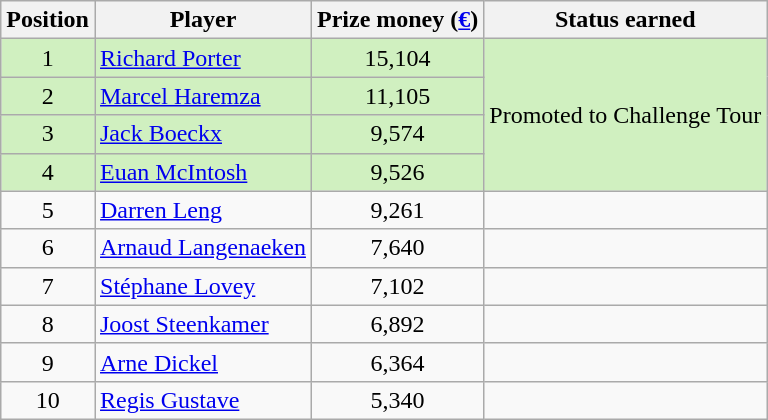<table class=wikitable>
<tr>
<th>Position</th>
<th>Player</th>
<th>Prize money (<a href='#'>€</a>)</th>
<th>Status earned</th>
</tr>
<tr style="background:#D0F0C0;">
<td align=center>1</td>
<td> <a href='#'>Richard Porter</a></td>
<td align=center>15,104</td>
<td rowspan=4>Promoted to Challenge Tour</td>
</tr>
<tr style="background:#D0F0C0;">
<td align=center>2</td>
<td> <a href='#'>Marcel Haremza</a></td>
<td align=center>11,105</td>
</tr>
<tr style="background:#D0F0C0;">
<td align=center>3</td>
<td> <a href='#'>Jack Boeckx</a></td>
<td align=center>9,574</td>
</tr>
<tr style="background:#D0F0C0;">
<td align=center>4</td>
<td> <a href='#'>Euan McIntosh</a></td>
<td align=center>9,526</td>
</tr>
<tr>
<td align=center>5</td>
<td> <a href='#'>Darren Leng</a></td>
<td align=center>9,261</td>
<td></td>
</tr>
<tr>
<td align=center>6</td>
<td> <a href='#'>Arnaud Langenaeken</a></td>
<td align=center>7,640</td>
<td></td>
</tr>
<tr>
<td align=center>7</td>
<td> <a href='#'>Stéphane Lovey</a></td>
<td align=center>7,102</td>
<td></td>
</tr>
<tr>
<td align=center>8</td>
<td> <a href='#'>Joost Steenkamer</a></td>
<td align=center>6,892</td>
<td></td>
</tr>
<tr>
<td align=center>9</td>
<td> <a href='#'>Arne Dickel</a></td>
<td align=center>6,364</td>
<td></td>
</tr>
<tr>
<td align=center>10</td>
<td> <a href='#'>Regis Gustave</a></td>
<td align=center>5,340</td>
<td></td>
</tr>
</table>
